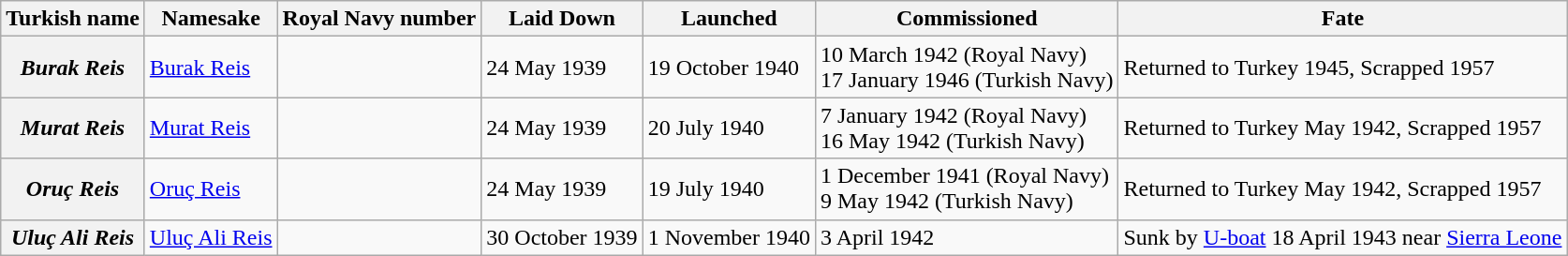<table class="wikitable plainrowheaders">
<tr>
<th scope="col">Turkish name</th>
<th scope="col">Namesake</th>
<th scope="col">Royal Navy number</th>
<th scope="col">Laid Down</th>
<th scope="col">Launched</th>
<th scope="col">Commissioned</th>
<th scope="col">Fate</th>
</tr>
<tr>
<th scope="row"><em>Burak Reis</em></th>
<td><a href='#'>Burak Reis</a></td>
<td></td>
<td>24 May 1939</td>
<td>19 October 1940</td>
<td>10 March 1942 (Royal Navy)<br>17 January 1946 (Turkish Navy)</td>
<td>Returned to Turkey 1945, Scrapped 1957</td>
</tr>
<tr>
<th scope="row"><em>Murat Reis</em></th>
<td><a href='#'>Murat Reis</a></td>
<td></td>
<td>24 May 1939</td>
<td>20 July 1940</td>
<td>7 January 1942 (Royal Navy)<br>16 May 1942 (Turkish Navy)</td>
<td>Returned to Turkey May 1942, Scrapped 1957</td>
</tr>
<tr>
<th scope="row"><em>Oruç Reis</em></th>
<td><a href='#'>Oruç Reis</a></td>
<td></td>
<td>24 May 1939</td>
<td>19 July 1940</td>
<td>1 December 1941 (Royal Navy)<br>9 May 1942 (Turkish Navy)</td>
<td>Returned to Turkey May 1942, Scrapped 1957</td>
</tr>
<tr>
<th scope="row"><em>Uluç Ali Reis</em></th>
<td><a href='#'>Uluç Ali Reis</a></td>
<td></td>
<td>30 October 1939</td>
<td>1 November 1940</td>
<td>3 April 1942</td>
<td>Sunk by <a href='#'>U-boat</a>  18 April 1943 near <a href='#'>Sierra Leone</a></td>
</tr>
</table>
